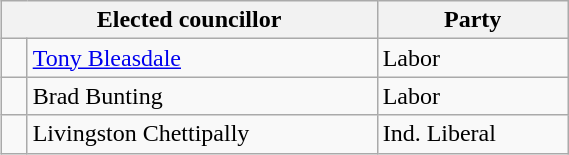<table class="wikitable" style="float:right;clear:right;width:30%">
<tr>
<th colspan="2">Elected councillor</th>
<th>Party</th>
</tr>
<tr>
<td> </td>
<td><a href='#'>Tony Bleasdale</a></td>
<td>Labor</td>
</tr>
<tr>
<td> </td>
<td>Brad Bunting</td>
<td>Labor</td>
</tr>
<tr>
<td> </td>
<td>Livingston Chettipally</td>
<td>Ind. Liberal</td>
</tr>
</table>
